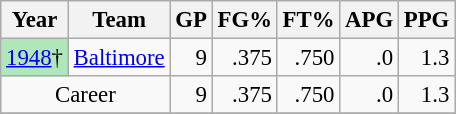<table class="wikitable sortable" style="font-size:95%; text-align:right;">
<tr>
<th>Year</th>
<th>Team</th>
<th>GP</th>
<th>FG%</th>
<th>FT%</th>
<th>APG</th>
<th>PPG</th>
</tr>
<tr>
<td style="text-align:left; background:#afe6ba"><a href='#'>1948</a>†</td>
<td style="text-align:left;"><a href='#'>Baltimore</a></td>
<td>9</td>
<td>.375</td>
<td>.750</td>
<td>.0</td>
<td>1.3</td>
</tr>
<tr>
<td style="text-align:center;" colspan="2">Career</td>
<td>9</td>
<td>.375</td>
<td>.750</td>
<td>.0</td>
<td>1.3</td>
</tr>
<tr>
</tr>
</table>
